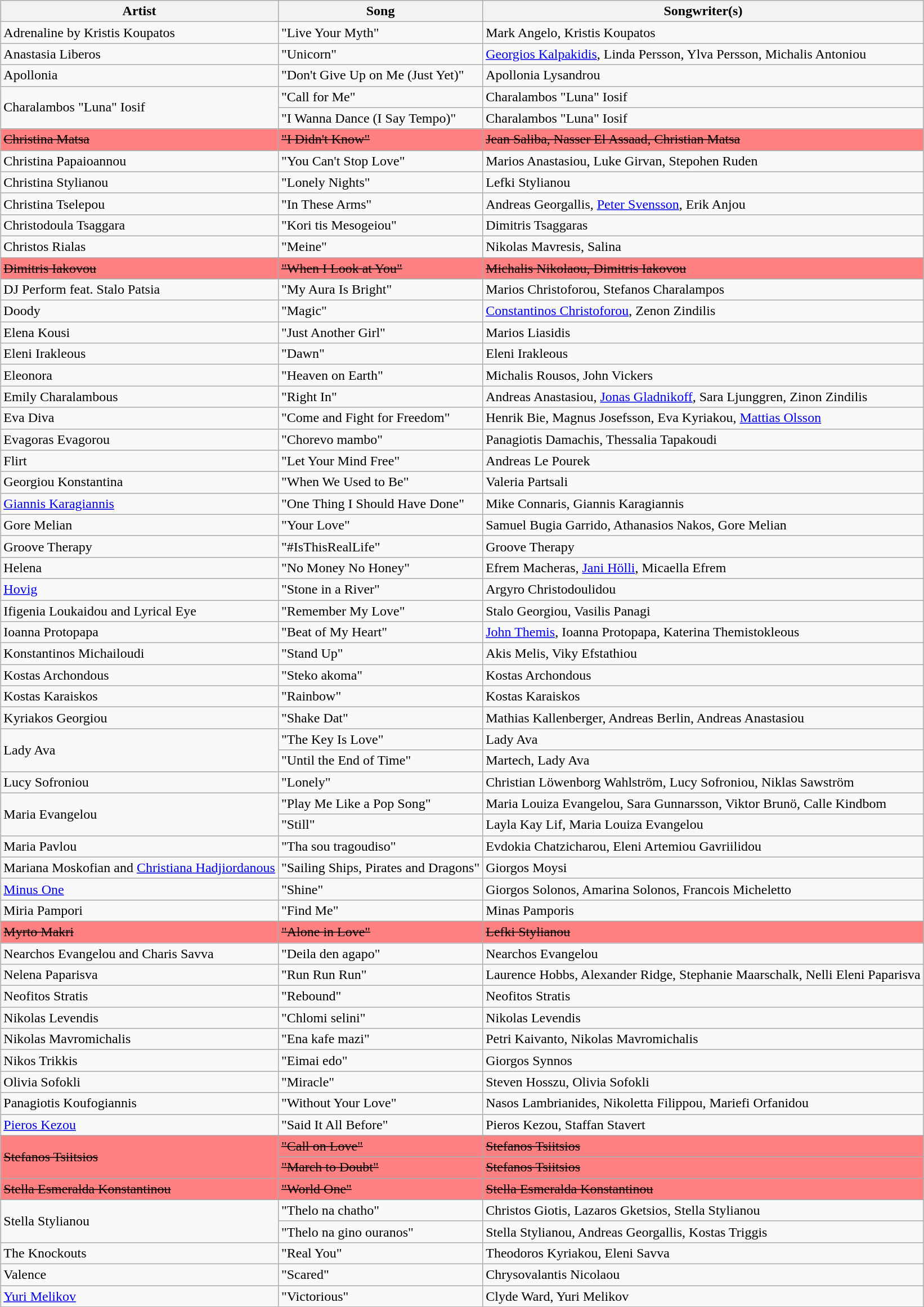<table class="wikitable sortable mw-collapsible" " style="margin: 1em auto 1em auto">
<tr>
<th>Artist</th>
<th>Song</th>
<th>Songwriter(s)</th>
</tr>
<tr>
<td>Adrenaline by Kristis Koupatos</td>
<td>"Live Your Myth"</td>
<td>Mark Angelo, Kristis Koupatos</td>
</tr>
<tr>
<td>Anastasia Liberos</td>
<td>"Unicorn"</td>
<td><a href='#'>Georgios Kalpakidis</a>, Linda Persson, Ylva Persson, Michalis Antoniou</td>
</tr>
<tr>
<td>Apollonia</td>
<td>"Don't Give Up on Me (Just Yet)"</td>
<td>Apollonia Lysandrou</td>
</tr>
<tr>
<td rowspan="2">Charalambos "Luna" Iosif</td>
<td>"Call for Me"</td>
<td>Charalambos "Luna" Iosif</td>
</tr>
<tr>
<td>"I Wanna Dance (I Say Tempo)"</td>
<td>Charalambos "Luna" Iosif</td>
</tr>
<tr style="background:#fe8080;">
<td><s>Christina Matsa</s></td>
<td><s>"I Didn't Know"</s></td>
<td><s>Jean Saliba, Nasser El Assaad, Christian Matsa</s></td>
</tr>
<tr>
<td>Christina Papaioannou</td>
<td>"You Can't Stop Love"</td>
<td>Marios Anastasiou, Luke Girvan, Stepohen Ruden</td>
</tr>
<tr>
<td>Christina Stylianou</td>
<td>"Lonely Nights"</td>
<td>Lefki Stylianou</td>
</tr>
<tr>
<td>Christina Tselepou</td>
<td>"In These Arms"</td>
<td>Andreas Georgallis, <a href='#'>Peter Svensson</a>, Erik Anjou</td>
</tr>
<tr>
<td>Christodoula Tsaggara</td>
<td>"Kori tis Mesogeiou" </td>
<td>Dimitris Tsaggaras</td>
</tr>
<tr>
<td>Christos Rialas</td>
<td>"Meine" </td>
<td>Nikolas Mavresis, Salina</td>
</tr>
<tr style="background:#fe8080;">
<td><s>Dimitris Iakovou</s></td>
<td><s>"When I Look at You"</s></td>
<td><s>Michalis Nikolaou, Dimitris Iakovou</s></td>
</tr>
<tr>
<td>DJ Perform feat. Stalo Patsia</td>
<td>"My Aura Is Bright"</td>
<td>Marios Christoforou, Stefanos Charalampos</td>
</tr>
<tr>
<td>Doody</td>
<td>"Magic"</td>
<td><a href='#'>Constantinos Christoforou</a>, Zenon Zindilis</td>
</tr>
<tr>
<td>Elena Kousi</td>
<td>"Just Another Girl"</td>
<td>Marios Liasidis</td>
</tr>
<tr>
<td>Eleni Irakleous</td>
<td>"Dawn"</td>
<td>Eleni Irakleous</td>
</tr>
<tr>
<td>Eleonora</td>
<td>"Heaven on Earth"</td>
<td>Michalis Rousos, John Vickers</td>
</tr>
<tr>
<td>Emily Charalambous</td>
<td>"Right In"</td>
<td>Andreas Anastasiou, <a href='#'>Jonas Gladnikoff</a>, Sara Ljunggren, Zinon Zindilis</td>
</tr>
<tr>
<td>Eva Diva</td>
<td>"Come and Fight for Freedom"</td>
<td>Henrik Bie, Magnus Josefsson, Eva Kyriakou, <a href='#'>Mattias Olsson</a></td>
</tr>
<tr>
<td>Evagoras Evagorou</td>
<td>"Chorevo mambo" </td>
<td>Panagiotis Damachis, Thessalia Tapakoudi</td>
</tr>
<tr>
<td>Flirt</td>
<td>"Let Your Mind Free"</td>
<td>Andreas Le Pourek</td>
</tr>
<tr>
<td>Georgiou Konstantina</td>
<td>"When We Used to Be"</td>
<td>Valeria Partsali</td>
</tr>
<tr>
<td><a href='#'>Giannis Karagiannis</a></td>
<td>"One Thing I Should Have Done"</td>
<td>Mike Connaris, Giannis Karagiannis</td>
</tr>
<tr>
<td>Gore Melian</td>
<td>"Your Love"</td>
<td>Samuel Bugia Garrido, Athanasios Nakos, Gore Melian</td>
</tr>
<tr>
<td>Groove Therapy</td>
<td>"#IsThisRealLife"</td>
<td>Groove Therapy</td>
</tr>
<tr>
<td>Helena</td>
<td>"No Money No Honey"</td>
<td>Efrem Macheras, <a href='#'>Jani Hölli</a>, Micaella Efrem</td>
</tr>
<tr>
<td><a href='#'>Hovig</a></td>
<td>"Stone in a River"</td>
<td>Argyro Christodoulidou</td>
</tr>
<tr>
<td>Ifigenia Loukaidou and Lyrical Eye</td>
<td>"Remember My Love"</td>
<td>Stalo Georgiou, Vasilis Panagi</td>
</tr>
<tr>
<td>Ioanna Protopapa</td>
<td>"Beat of My Heart"</td>
<td><a href='#'>John Themis</a>, Ioanna Protopapa, Katerina Themistokleous</td>
</tr>
<tr>
<td>Konstantinos Michailoudi</td>
<td>"Stand Up"</td>
<td>Akis Melis, Viky Efstathiou</td>
</tr>
<tr>
<td>Kostas Archondous</td>
<td>"Steko akoma" </td>
<td>Kostas Archondous</td>
</tr>
<tr>
<td>Kostas Karaiskos</td>
<td>"Rainbow"</td>
<td>Kostas Karaiskos</td>
</tr>
<tr>
<td>Kyriakos Georgiou</td>
<td>"Shake Dat"</td>
<td>Mathias Kallenberger, Andreas Berlin, Andreas Anastasiou</td>
</tr>
<tr>
<td rowspan="2">Lady Ava</td>
<td>"The Key Is Love"</td>
<td>Lady Ava</td>
</tr>
<tr>
<td>"Until the End of Time"</td>
<td>Martech, Lady Ava</td>
</tr>
<tr>
<td>Lucy Sofroniou</td>
<td>"Lonely"</td>
<td>Christian Löwenborg Wahlström, Lucy Sofroniou, Niklas Sawström</td>
</tr>
<tr>
<td rowspan="2">Maria Evangelou</td>
<td>"Play Me Like a Pop Song"</td>
<td>Maria Louiza Evangelou, Sara Gunnarsson, Viktor Brunö, Calle Kindbom</td>
</tr>
<tr>
<td>"Still"</td>
<td>Layla Kay Lif, Maria Louiza Evangelou</td>
</tr>
<tr>
<td>Maria Pavlou</td>
<td>"Tha sou tragoudiso" </td>
<td>Evdokia Chatzicharou, Eleni Artemiou Gavriilidou</td>
</tr>
<tr>
<td>Mariana Moskofian and <a href='#'>Christiana Hadjiordanous</a></td>
<td>"Sailing Ships, Pirates and Dragons"</td>
<td>Giorgos Moysi</td>
</tr>
<tr>
<td><a href='#'>Minus One</a></td>
<td>"Shine"</td>
<td>Giorgos Solonos, Amarina Solonos, Francois Micheletto</td>
</tr>
<tr>
<td>Miria Pampori</td>
<td>"Find Me"</td>
<td>Minas Pamporis</td>
</tr>
<tr style="background:#fe8080;">
<td><s>Myrto Makri</s></td>
<td><s>"Alone in Love"</s></td>
<td><s>Lefki Stylianou</s></td>
</tr>
<tr>
<td>Nearchos Evangelou and Charis Savva</td>
<td>"Deila den agapo" </td>
<td>Nearchos Evangelou</td>
</tr>
<tr>
<td>Nelena Paparisva</td>
<td>"Run Run Run"</td>
<td>Laurence Hobbs, Alexander Ridge, Stephanie Maarschalk, Nelli Eleni Paparisva</td>
</tr>
<tr>
<td>Neofitos Stratis</td>
<td>"Rebound"</td>
<td>Neofitos Stratis</td>
</tr>
<tr>
<td>Nikolas Levendis</td>
<td>"Chlomi selini" </td>
<td>Nikolas Levendis</td>
</tr>
<tr>
<td>Nikolas Mavromichalis</td>
<td>"Ena kafe mazi" </td>
<td>Petri Kaivanto, Nikolas Mavromichalis</td>
</tr>
<tr>
<td>Nikos Trikkis</td>
<td>"Eimai edo" </td>
<td>Giorgos Synnos</td>
</tr>
<tr>
<td>Olivia Sofokli</td>
<td>"Miracle"</td>
<td>Steven Hosszu, Olivia Sofokli</td>
</tr>
<tr>
<td>Panagiotis Koufogiannis</td>
<td>"Without Your Love"</td>
<td>Nasos Lambrianides, Nikoletta Filippou, Mariefi Orfanidou</td>
</tr>
<tr>
<td><a href='#'>Pieros Kezou</a></td>
<td>"Said It All Before"</td>
<td>Pieros Kezou, Staffan Stavert</td>
</tr>
<tr style="background:#fe8080;">
<td rowspan="2"><s>Stefanos Tsiitsios</s></td>
<td><s>"Call on Love"</s></td>
<td><s>Stefanos Tsiitsios</s></td>
</tr>
<tr style="background:#fe8080;">
<td><s>"March to Doubt"</s></td>
<td><s>Stefanos Tsiitsios</s></td>
</tr>
<tr style="background:#fe8080;">
<td><s>Stella Esmeralda Konstantinou</s></td>
<td><s>"World One"</s></td>
<td><s>Stella Esmeralda Konstantinou</s></td>
</tr>
<tr>
<td rowspan="2">Stella Stylianou</td>
<td>"Thelo na chatho" </td>
<td>Christos Giotis, Lazaros Gketsios, Stella Stylianou</td>
</tr>
<tr>
<td>"Thelo na gino ouranos" </td>
<td>Stella Stylianou, Andreas Georgallis, Kostas Triggis</td>
</tr>
<tr>
<td>The Knockouts</td>
<td>"Real You"</td>
<td>Theodoros Kyriakou, Eleni Savva</td>
</tr>
<tr>
<td>Valence</td>
<td>"Scared"</td>
<td>Chrysovalantis Nicolaou</td>
</tr>
<tr>
<td><a href='#'>Yuri Melikov</a></td>
<td>"Victorious"</td>
<td>Clyde Ward, Yuri Melikov</td>
</tr>
</table>
